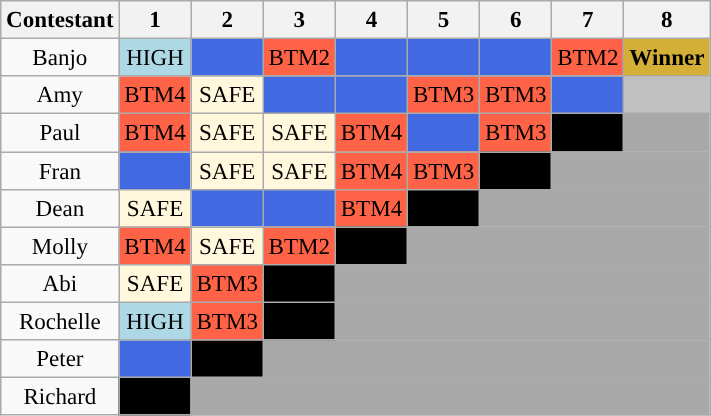<table class="wikitable" border="2" style="text-align:center;font-size:96%">
<tr>
<th>Contestant</th>
<th>1</th>
<th>2</th>
<th>3</th>
<th>4</th>
<th>5</th>
<th>6</th>
<th>7</th>
<th>8</th>
</tr>
<tr>
<td>Banjo</td>
<td style="background:lightblue;”">HIGH</td>
<td style="background:royalblue;”"><strong></strong></td>
<td style="background:tomato;">BTM2</td>
<td style="background:royalblue;”"><strong></strong></td>
<td style="background:royalblue;”"><strong></strong></td>
<td style="background:royalblue;”"><strong></strong></td>
<td style="background:tomato;">BTM2</td>
<td style="background:#D4AF37;" nowrap><strong>Winner</strong></td>
</tr>
<tr>
<td>Amy</td>
<td style="background:tomato;">BTM4</td>
<td style="background:cornsilk;">SAFE</td>
<td style="background:royalblue;”"><strong></strong></td>
<td style="background:royalblue;”"><strong></strong></td>
<td style="background:tomato;">BTM3</td>
<td style="background:tomato;">BTM3</td>
<td style="background:royalblue;”"><strong></strong></td>
<td style="background:silver"><strong></strong></td>
</tr>
<tr>
<td>Paul</td>
<td style="background:tomato;">BTM4</td>
<td style="background:cornsilk;">SAFE</td>
<td style="background:cornsilk;">SAFE</td>
<td style="background:tomato;">BTM4</td>
<td style="background:royalblue;”"><strong></strong></td>
<td style="background:tomato;">BTM3</td>
<td style="background:black;"><strong></strong></td>
<td colspan="10" style="background:darkgrey;"></td>
</tr>
<tr>
<td>Fran</td>
<td style="background:royalblue;”"><strong></strong></td>
<td style="background:cornsilk;">SAFE</td>
<td style="background:cornsilk;">SAFE</td>
<td style="background:tomato;">BTM4</td>
<td style="background:tomato;">BTM3</td>
<td style="background:black;"><strong></strong></td>
<td colspan="10" style="background:darkgrey;"></td>
</tr>
<tr>
<td>Dean</td>
<td style="background:cornsilk;">SAFE</td>
<td style="background:royalblue;”"><strong></strong></td>
<td style="background:royalblue;”"><strong></strong></td>
<td style="background:tomato;">BTM4</td>
<td style="background:black;"><strong></strong></td>
<td colspan="10" style="background:darkgrey;"></td>
</tr>
<tr>
<td>Molly</td>
<td style="background:tomato;">BTM4</td>
<td style="background:cornsilk;">SAFE</td>
<td style="background:tomato;">BTM2</td>
<td style="background:black;"><strong></strong></td>
<td colspan="10" style="background:darkgrey;"></td>
</tr>
<tr>
<td>Abi</td>
<td style="background:cornsilk;">SAFE</td>
<td style="background:tomato;">BTM3</td>
<td style="background:black;"><strong></strong></td>
<td colspan="10" style="background:darkgrey;"></td>
</tr>
<tr>
<td>Rochelle</td>
<td style="background:lightblue;”">HIGH</td>
<td style="background:tomato;">BTM3</td>
<td style="background:black;"><strong></strong></td>
<td colspan="10" style="background:darkgrey;"></td>
</tr>
<tr>
<td>Peter</td>
<td style="background:royalblue;”"><strong></strong></td>
<td style="background:black;"><strong></strong></td>
<td colspan="10" style="background:darkgrey;"></td>
</tr>
<tr>
<td>Richard</td>
<td style="background:black;"><strong></strong></td>
<td colspan="10" style="background:darkgrey;"></td>
</tr>
</table>
